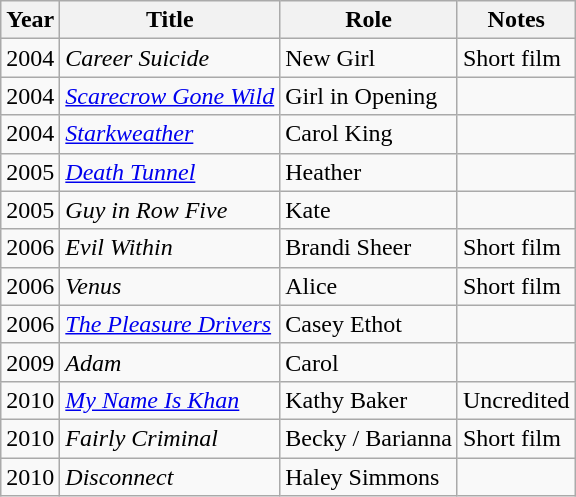<table class="wikitable">
<tr>
<th>Year</th>
<th>Title</th>
<th>Role</th>
<th>Notes</th>
</tr>
<tr>
<td>2004</td>
<td><em>Career Suicide</em></td>
<td>New Girl</td>
<td>Short film</td>
</tr>
<tr>
<td>2004</td>
<td><em><a href='#'>Scarecrow Gone Wild</a></em></td>
<td>Girl in Opening</td>
<td></td>
</tr>
<tr>
<td>2004</td>
<td><em><a href='#'>Starkweather</a></em></td>
<td>Carol King</td>
<td></td>
</tr>
<tr>
<td>2005</td>
<td><em><a href='#'>Death Tunnel</a></em></td>
<td>Heather</td>
<td></td>
</tr>
<tr>
<td>2005</td>
<td><em>Guy in Row Five</em></td>
<td>Kate</td>
<td></td>
</tr>
<tr>
<td>2006</td>
<td><em>Evil Within</em></td>
<td>Brandi Sheer</td>
<td>Short film</td>
</tr>
<tr>
<td>2006</td>
<td><em>Venus</em></td>
<td>Alice</td>
<td>Short film</td>
</tr>
<tr>
<td>2006</td>
<td><em><a href='#'>The Pleasure Drivers</a></em></td>
<td>Casey Ethot</td>
<td></td>
</tr>
<tr>
<td>2009</td>
<td><em>Adam</em></td>
<td>Carol</td>
<td></td>
</tr>
<tr>
<td>2010</td>
<td><em><a href='#'>My Name Is Khan</a></em></td>
<td>Kathy Baker</td>
<td>Uncredited</td>
</tr>
<tr>
<td>2010</td>
<td><em>Fairly Criminal</em></td>
<td>Becky / Barianna</td>
<td>Short film</td>
</tr>
<tr>
<td>2010</td>
<td><em>Disconnect</em></td>
<td>Haley Simmons</td>
<td></td>
</tr>
</table>
